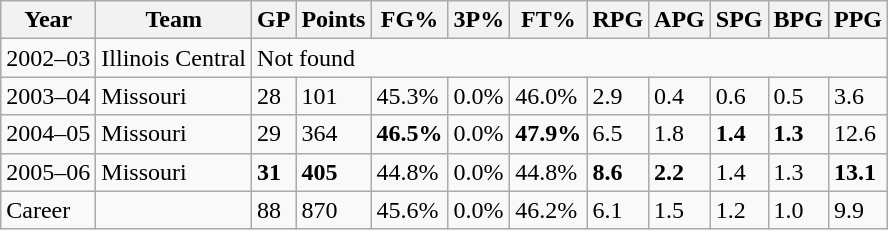<table class="wikitable">
<tr>
<th>Year</th>
<th>Team</th>
<th>GP</th>
<th>Points</th>
<th>FG%</th>
<th>3P%</th>
<th>FT%</th>
<th>RPG</th>
<th>APG</th>
<th>SPG</th>
<th>BPG</th>
<th>PPG</th>
</tr>
<tr>
<td>2002–03</td>
<td>Illinois Central</td>
<td colspan="10">Not found</td>
</tr>
<tr>
<td>2003–04</td>
<td>Missouri</td>
<td>28</td>
<td>101</td>
<td>45.3%</td>
<td>0.0%</td>
<td>46.0%</td>
<td>2.9</td>
<td>0.4</td>
<td>0.6</td>
<td>0.5</td>
<td>3.6</td>
</tr>
<tr>
<td>2004–05</td>
<td>Missouri</td>
<td>29</td>
<td>364</td>
<td><strong>46.5%</strong></td>
<td>0.0%</td>
<td><strong>47.9%</strong></td>
<td>6.5</td>
<td>1.8</td>
<td><strong>1.4</strong></td>
<td><strong>1.3</strong></td>
<td>12.6</td>
</tr>
<tr>
<td>2005–06</td>
<td>Missouri</td>
<td><strong>31</strong></td>
<td><strong>405</strong></td>
<td>44.8%</td>
<td>0.0%</td>
<td>44.8%</td>
<td><strong>8.6</strong></td>
<td><strong>2.2</strong></td>
<td>1.4</td>
<td>1.3</td>
<td><strong>13.1</strong></td>
</tr>
<tr>
<td>Career</td>
<td></td>
<td>88</td>
<td>870</td>
<td>45.6%</td>
<td>0.0%</td>
<td>46.2%</td>
<td>6.1</td>
<td>1.5</td>
<td>1.2</td>
<td>1.0</td>
<td>9.9</td>
</tr>
</table>
